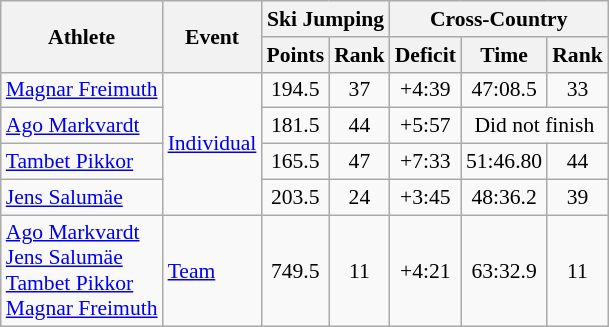<table class="wikitable" style="font-size:90%">
<tr>
<th rowspan="2">Athlete</th>
<th rowspan="2">Event</th>
<th colspan="2">Ski Jumping</th>
<th colspan="6">Cross-Country</th>
</tr>
<tr>
<th>Points</th>
<th>Rank</th>
<th>Deficit</th>
<th>Time</th>
<th>Rank</th>
</tr>
<tr align=center>
<td align=left><a href='#'>Magnar Freimuth</a></td>
<td align=left rowspan=4><a href='#'>Individual</a></td>
<td>194.5</td>
<td>37</td>
<td>+4:39</td>
<td>47:08.5</td>
<td>33</td>
</tr>
<tr align=center>
<td align=left><a href='#'>Ago Markvardt</a></td>
<td>181.5</td>
<td>44</td>
<td>+5:57</td>
<td colspan=2>Did not finish</td>
</tr>
<tr align=center>
<td align=left><a href='#'>Tambet Pikkor</a></td>
<td>165.5</td>
<td>47</td>
<td>+7:33</td>
<td>51:46.80</td>
<td>44</td>
</tr>
<tr align=center>
<td align=left><a href='#'>Jens Salumäe</a></td>
<td>203.5</td>
<td>24</td>
<td>+3:45</td>
<td>48:36.2</td>
<td>39</td>
</tr>
<tr align=center>
<td align=left><a href='#'>Ago Markvardt</a><br><a href='#'>Jens Salumäe</a><br><a href='#'>Tambet Pikkor</a><br><a href='#'>Magnar Freimuth</a></td>
<td align=left><a href='#'>Team</a></td>
<td>749.5</td>
<td>11</td>
<td>+4:21</td>
<td>63:32.9</td>
<td>11</td>
</tr>
</table>
